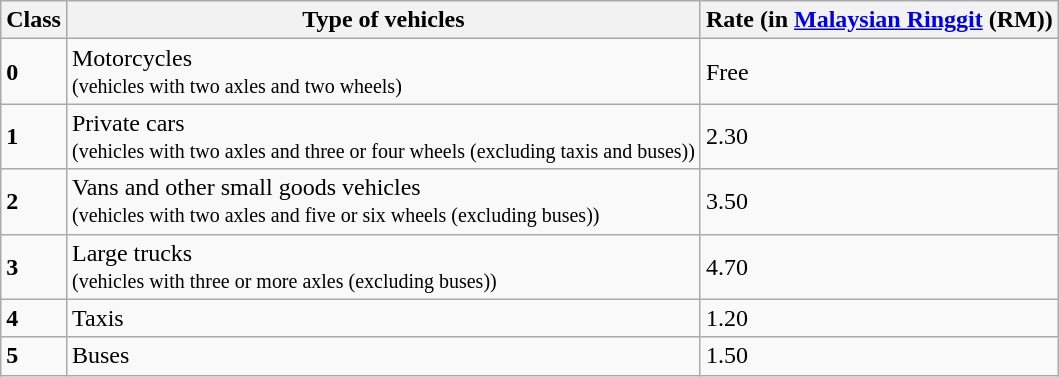<table class=wikitable>
<tr>
<th>Class</th>
<th>Type of vehicles</th>
<th>Rate (in <a href='#'>Malaysian Ringgit</a> (RM))</th>
</tr>
<tr>
<td><strong>0</strong></td>
<td>Motorcycles<br><small>(vehicles with two axles and two wheels)</small></td>
<td>Free</td>
</tr>
<tr>
<td><strong>1</strong></td>
<td>Private cars<br><small>(vehicles with two axles and three or four wheels (excluding taxis and buses))</small></td>
<td>2.30</td>
</tr>
<tr>
<td><strong>2</strong></td>
<td>Vans and other small goods vehicles<br><small>(vehicles with two axles and five or six wheels (excluding buses))</small></td>
<td>3.50</td>
</tr>
<tr>
<td><strong>3</strong></td>
<td>Large trucks<br><small>(vehicles with three or more axles (excluding buses))</small></td>
<td>4.70</td>
</tr>
<tr>
<td><strong>4</strong></td>
<td>Taxis</td>
<td>1.20</td>
</tr>
<tr>
<td><strong>5</strong></td>
<td>Buses</td>
<td>1.50</td>
</tr>
</table>
